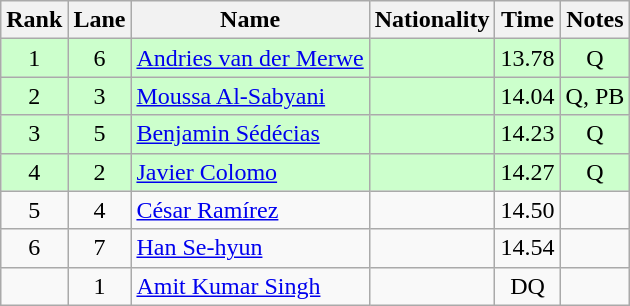<table class="wikitable sortable" style="text-align:center">
<tr>
<th>Rank</th>
<th>Lane</th>
<th>Name</th>
<th>Nationality</th>
<th>Time</th>
<th>Notes</th>
</tr>
<tr bgcolor=ccffcc>
<td>1</td>
<td>6</td>
<td align=left><a href='#'>Andries van der Merwe</a></td>
<td align=left></td>
<td>13.78</td>
<td>Q</td>
</tr>
<tr bgcolor=ccffcc>
<td>2</td>
<td>3</td>
<td align=left><a href='#'>Moussa Al-Sabyani</a></td>
<td align=left></td>
<td>14.04</td>
<td>Q, PB</td>
</tr>
<tr bgcolor=ccffcc>
<td>3</td>
<td>5</td>
<td align=left><a href='#'>Benjamin Sédécias</a></td>
<td align=left></td>
<td>14.23</td>
<td>Q</td>
</tr>
<tr bgcolor=ccffcc>
<td>4</td>
<td>2</td>
<td align=left><a href='#'>Javier Colomo</a></td>
<td align=left></td>
<td>14.27</td>
<td>Q</td>
</tr>
<tr>
<td>5</td>
<td>4</td>
<td align=left><a href='#'>César Ramírez</a></td>
<td align=left></td>
<td>14.50</td>
<td></td>
</tr>
<tr>
<td>6</td>
<td>7</td>
<td align=left><a href='#'>Han Se-hyun</a></td>
<td align=left></td>
<td>14.54</td>
<td></td>
</tr>
<tr>
<td></td>
<td>1</td>
<td align=left><a href='#'>Amit Kumar Singh</a></td>
<td align=left></td>
<td>DQ</td>
<td></td>
</tr>
</table>
